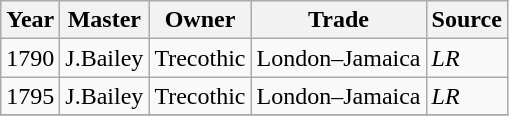<table class="sortable wikitable">
<tr>
<th>Year</th>
<th>Master</th>
<th>Owner</th>
<th>Trade</th>
<th>Source</th>
</tr>
<tr>
<td>1790</td>
<td>J.Bailey</td>
<td>Trecothic</td>
<td>London–Jamaica</td>
<td><em>LR</em></td>
</tr>
<tr>
<td>1795</td>
<td>J.Bailey</td>
<td>Trecothic</td>
<td>London–Jamaica</td>
<td><em>LR</em></td>
</tr>
<tr>
</tr>
</table>
